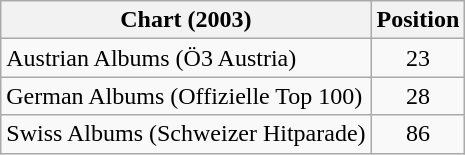<table class="wikitable sortable">
<tr>
<th>Chart (2003)</th>
<th>Position</th>
</tr>
<tr>
<td>Austrian Albums (Ö3 Austria)</td>
<td align="center">23</td>
</tr>
<tr>
<td>German Albums (Offizielle Top 100)</td>
<td align="center">28</td>
</tr>
<tr>
<td>Swiss Albums (Schweizer Hitparade)</td>
<td align="center">86</td>
</tr>
</table>
